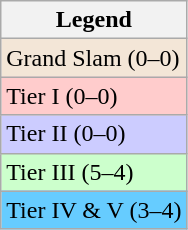<table class="wikitable sortable mw-collapsible mw-collapsed">
<tr>
<th>Legend</th>
</tr>
<tr>
<td bgcolor=#f3e6d7>Grand Slam (0–0)</td>
</tr>
<tr>
<td bgcolor=#ffcccc>Tier I (0–0)</td>
</tr>
<tr>
<td bgcolor=#ccccff>Tier II (0–0)</td>
</tr>
<tr>
<td bgcolor=#CCFFCC>Tier III (5–4)</td>
</tr>
<tr>
<td bgcolor=#66CCFF>Tier IV & V (3–4)</td>
</tr>
</table>
